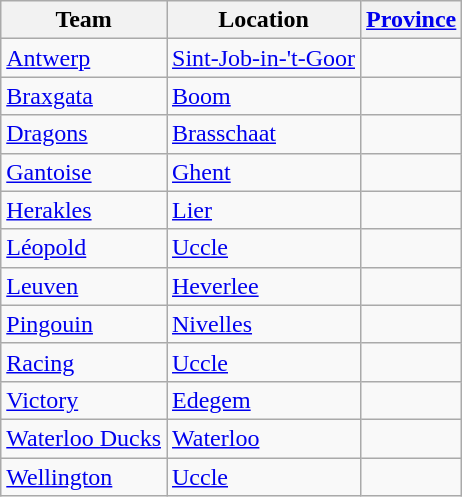<table class="wikitable sortable">
<tr>
<th>Team</th>
<th>Location</th>
<th><a href='#'>Province</a></th>
</tr>
<tr>
<td><a href='#'>Antwerp</a></td>
<td><a href='#'>Sint-Job-in-'t-Goor</a></td>
<td></td>
</tr>
<tr>
<td><a href='#'>Braxgata</a></td>
<td><a href='#'>Boom</a></td>
<td></td>
</tr>
<tr>
<td><a href='#'>Dragons</a></td>
<td><a href='#'>Brasschaat</a></td>
<td></td>
</tr>
<tr>
<td><a href='#'>Gantoise</a></td>
<td><a href='#'>Ghent</a></td>
<td></td>
</tr>
<tr>
<td><a href='#'>Herakles</a></td>
<td><a href='#'>Lier</a></td>
<td></td>
</tr>
<tr>
<td><a href='#'>Léopold</a></td>
<td><a href='#'>Uccle</a></td>
<td></td>
</tr>
<tr>
<td><a href='#'>Leuven</a></td>
<td><a href='#'>Heverlee</a></td>
<td></td>
</tr>
<tr>
<td><a href='#'>Pingouin</a></td>
<td><a href='#'>Nivelles</a></td>
<td></td>
</tr>
<tr>
<td><a href='#'>Racing</a></td>
<td><a href='#'>Uccle</a></td>
<td></td>
</tr>
<tr>
<td><a href='#'>Victory</a></td>
<td><a href='#'>Edegem</a></td>
<td></td>
</tr>
<tr>
<td><a href='#'>Waterloo Ducks</a></td>
<td><a href='#'>Waterloo</a></td>
<td></td>
</tr>
<tr>
<td><a href='#'>Wellington</a></td>
<td><a href='#'>Uccle</a></td>
<td></td>
</tr>
</table>
